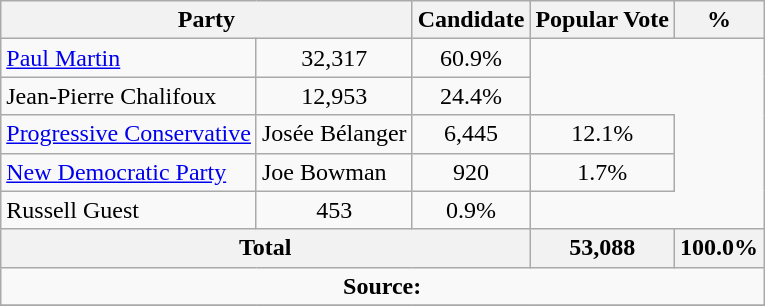<table class="wikitable">
<tr>
<th colspan="2">Party</th>
<th>Candidate</th>
<th>Popular Vote</th>
<th>%</th>
</tr>
<tr>
<td> <a href='#'>Paul Martin</a></td>
<td align=center>32,317</td>
<td align=center>60.9%</td>
</tr>
<tr>
<td>Jean-Pierre Chalifoux</td>
<td align=center>12,953</td>
<td align=center>24.4%</td>
</tr>
<tr>
<td><a href='#'>Progressive Conservative</a></td>
<td>Josée Bélanger</td>
<td align=center>6,445</td>
<td align=center>12.1%</td>
</tr>
<tr>
<td><a href='#'>New Democratic Party</a></td>
<td>Joe Bowman</td>
<td align=center>920</td>
<td align=center>1.7%</td>
</tr>
<tr>
<td>Russell Guest</td>
<td align=center>453</td>
<td align=center>0.9%</td>
</tr>
<tr>
<th colspan=3>Total</th>
<th>53,088</th>
<th>100.0%</th>
</tr>
<tr>
<td align="center" colspan=5><strong>Source:</strong> </td>
</tr>
<tr>
</tr>
</table>
